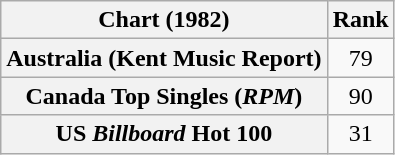<table class="wikitable sortable plainrowheaders" style="text-align:center">
<tr>
<th scope="col">Chart (1982)</th>
<th scope="col">Rank</th>
</tr>
<tr>
<th scope="row">Australia (Kent Music Report) <br></th>
<td>79</td>
</tr>
<tr>
<th scope="row">Canada Top Singles (<em>RPM</em>)</th>
<td>90</td>
</tr>
<tr>
<th scope="row">US <em>Billboard</em> Hot 100</th>
<td>31</td>
</tr>
</table>
